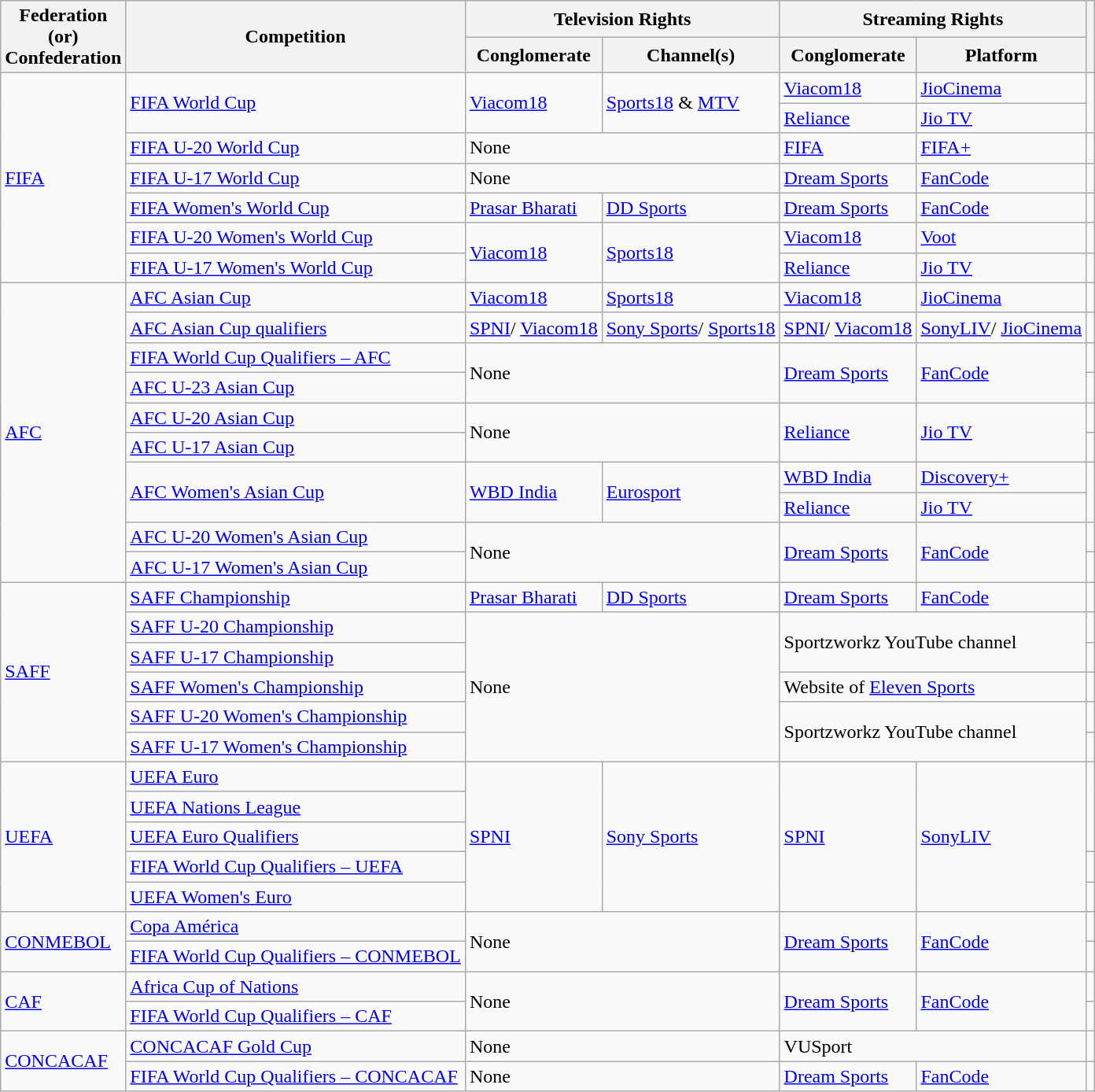<table class="wikitable">
<tr>
<th rowspan="2">Federation<br>(or)<br>Confederation</th>
<th rowspan="2">Competition</th>
<th colspan="2">Television Rights</th>
<th colspan="2">Streaming Rights</th>
<th rowspan="2"></th>
</tr>
<tr>
<th>Conglomerate</th>
<th>Channel(s)</th>
<th>Conglomerate</th>
<th>Platform</th>
</tr>
<tr>
<td rowspan="7"><a href='#'>FIFA</a></td>
<td rowspan="2"><a href='#'>FIFA World Cup</a></td>
<td rowspan="2"><a href='#'>Viacom18</a></td>
<td rowspan="2"><a href='#'>Sports18</a> & <a href='#'>MTV</a></td>
<td><a href='#'>Viacom18</a></td>
<td><a href='#'>JioCinema</a></td>
<td rowspan="2"></td>
</tr>
<tr>
<td><a href='#'>Reliance</a></td>
<td><a href='#'>Jio TV</a></td>
</tr>
<tr>
<td><a href='#'>FIFA U-20 World Cup</a></td>
<td colspan="2">None</td>
<td><a href='#'>FIFA</a></td>
<td><a href='#'>FIFA+</a></td>
<td></td>
</tr>
<tr>
<td><a href='#'>FIFA U-17 World Cup</a></td>
<td colspan="2">None</td>
<td><a href='#'>Dream Sports</a></td>
<td><a href='#'>FanCode</a></td>
<td></td>
</tr>
<tr>
<td><a href='#'>FIFA Women's World Cup</a></td>
<td><a href='#'>Prasar Bharati</a></td>
<td><a href='#'>DD Sports</a></td>
<td><a href='#'>Dream Sports</a></td>
<td><a href='#'>FanCode</a></td>
<td></td>
</tr>
<tr>
<td><a href='#'>FIFA U-20 Women's World Cup</a></td>
<td rowspan=2><a href='#'>Viacom18</a></td>
<td rowspan=2><a href='#'>Sports18</a></td>
<td><a href='#'>Viacom18</a></td>
<td><a href='#'>Voot</a></td>
<td></td>
</tr>
<tr>
<td><a href='#'>FIFA U-17 Women's World Cup</a></td>
<td><a href='#'>Reliance</a></td>
<td><a href='#'>Jio TV</a></td>
<td></td>
</tr>
<tr>
<td rowspan="10"><a href='#'>AFC</a></td>
<td><a href='#'>AFC Asian Cup</a></td>
<td><a href='#'>Viacom18</a></td>
<td><a href='#'>Sports18</a></td>
<td><a href='#'>Viacom18</a></td>
<td><a href='#'>JioCinema</a></td>
<td></td>
</tr>
<tr>
<td><a href='#'>AFC Asian Cup qualifiers</a></td>
<td rowspan="1"><a href='#'>SPNI</a>/ <a href='#'>Viacom18</a></td>
<td rowspan="1"><a href='#'>Sony Sports</a>/ <a href='#'>Sports18</a></td>
<td rowspan="1"><a href='#'>SPNI</a>/ <a href='#'>Viacom18</a></td>
<td rowspan="1"><a href='#'>SonyLIV</a>/ <a href='#'>JioCinema</a></td>
<td rowspan="1"></td>
</tr>
<tr>
<td><a href='#'>FIFA World Cup Qualifiers – AFC</a></td>
<td colspan="2" rowspan="2">None</td>
<td rowspan="2"><a href='#'>Dream Sports</a></td>
<td rowspan="2"><a href='#'>FanCode</a></td>
</tr>
<tr>
<td><a href='#'>AFC U-23 Asian Cup</a></td>
<td></td>
</tr>
<tr>
<td><a href='#'>AFC U-20 Asian Cup</a></td>
<td colspan="2" rowspan="2">None</td>
<td rowspan="2"><a href='#'>Reliance</a></td>
<td rowspan="2"><a href='#'>Jio TV</a></td>
<td></td>
</tr>
<tr>
<td><a href='#'>AFC U-17 Asian Cup</a></td>
<td></td>
</tr>
<tr>
<td rowspan="2"><a href='#'>AFC Women's Asian Cup</a></td>
<td rowspan="2"><a href='#'>WBD India</a></td>
<td rowspan="2"><a href='#'>Eurosport</a></td>
<td><a href='#'>WBD India</a></td>
<td><a href='#'>Discovery+</a></td>
<td rowspan="2"></td>
</tr>
<tr>
<td><a href='#'>Reliance</a></td>
<td><a href='#'>Jio TV</a></td>
</tr>
<tr>
<td><a href='#'>AFC U-20 Women's Asian Cup</a></td>
<td colspan="2" rowspan="2">None</td>
<td rowspan="2"><a href='#'>Dream Sports</a></td>
<td rowspan="2"><a href='#'>FanCode</a></td>
<td></td>
</tr>
<tr>
<td><a href='#'>AFC U-17 Women's Asian Cup</a></td>
<td></td>
</tr>
<tr>
<td rowspan="6"><a href='#'>SAFF</a></td>
<td><a href='#'>SAFF Championship</a></td>
<td><a href='#'>Prasar Bharati</a></td>
<td><a href='#'>DD Sports</a></td>
<td><a href='#'>Dream Sports</a></td>
<td><a href='#'>FanCode</a></td>
<td></td>
</tr>
<tr>
<td><a href='#'>SAFF U-20 Championship</a></td>
<td colspan="2" rowspan="5">None</td>
<td colspan="2" rowspan="2">Sportzworkz YouTube channel</td>
<td></td>
</tr>
<tr>
<td><a href='#'>SAFF U-17 Championship</a></td>
<td></td>
</tr>
<tr>
<td><a href='#'>SAFF Women's Championship</a></td>
<td colspan="2">Website of <a href='#'>Eleven Sports</a></td>
<td></td>
</tr>
<tr>
<td><a href='#'>SAFF U-20 Women's Championship</a></td>
<td colspan="2" rowspan="2">Sportzworkz YouTube channel</td>
<td></td>
</tr>
<tr>
<td><a href='#'>SAFF U-17 Women's Championship</a></td>
<td></td>
</tr>
<tr>
<td rowspan="5"><a href='#'>UEFA</a></td>
<td><a href='#'>UEFA Euro</a></td>
<td rowspan="5"><a href='#'>SPNI</a></td>
<td rowspan="5"><a href='#'>Sony Sports</a></td>
<td rowspan="5"><a href='#'>SPNI</a></td>
<td rowspan="5"><a href='#'>SonyLIV</a></td>
<td rowspan="3"></td>
</tr>
<tr>
<td><a href='#'>UEFA Nations League</a></td>
</tr>
<tr>
<td><a href='#'>UEFA Euro Qualifiers</a></td>
</tr>
<tr>
<td><a href='#'>FIFA World Cup Qualifiers – UEFA</a></td>
<td></td>
</tr>
<tr>
<td><a href='#'>UEFA Women's Euro</a></td>
<td></td>
</tr>
<tr>
<td rowspan="2"><a href='#'>CONMEBOL</a></td>
<td><a href='#'>Copa América</a></td>
<td colspan="2" rowspan="2">None</td>
<td rowspan="2"><a href='#'>Dream Sports</a></td>
<td rowspan="2"><a href='#'>FanCode</a></td>
</tr>
<tr>
<td><a href='#'>FIFA World Cup Qualifiers – CONMEBOL</a></td>
<td></td>
</tr>
<tr>
<td rowspan=2><a href='#'>CAF</a></td>
<td><a href='#'>Africa Cup of Nations</a></td>
<td colspan="2" rowspan="2">None</td>
<td rowspan="2"><a href='#'>Dream Sports</a></td>
<td rowspan="2"><a href='#'>FanCode</a></td>
<td></td>
</tr>
<tr>
<td><a href='#'>FIFA World Cup Qualifiers – CAF</a></td>
<td></td>
</tr>
<tr>
<td rowspan="2"><a href='#'>CONCACAF</a></td>
<td><a href='#'>CONCACAF Gold Cup</a></td>
<td colspan="2">None</td>
<td colspan="2">VUSport</td>
<td></td>
</tr>
<tr>
<td><a href='#'>FIFA World Cup Qualifiers – CONCACAF</a></td>
<td colspan="2">None</td>
<td><a href='#'>Dream Sports</a></td>
<td><a href='#'>FanCode</a></td>
<td></td>
</tr>
</table>
